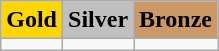<table class=wikitable>
<tr>
<td align=center bgcolor=gold> <strong>Gold</strong></td>
<td align=center bgcolor=silver> <strong>Silver</strong></td>
<td align=center bgcolor=cc9966> <strong>Bronze</strong></td>
</tr>
<tr>
<td></td>
<td></td>
<td></td>
</tr>
</table>
